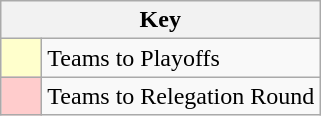<table class="wikitable" style="text-align: center;">
<tr>
<th colspan=2>Key</th>
</tr>
<tr>
<td style="background:#ffffcc; width:20px;"></td>
<td align=left>Teams to Playoffs</td>
</tr>
<tr>
<td style="background:#ffcccc; width:20px;"></td>
<td align=left>Teams to Relegation Round</td>
</tr>
</table>
